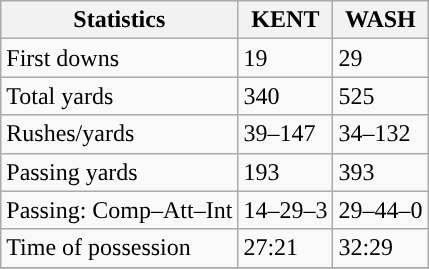<table class="wikitable" style="float: left;">
<tr>
<th>Statistics</th>
<th>KENT</th>
<th>WASH</th>
</tr>
<tr>
<td>First downs</td>
<td>19</td>
<td>29</td>
</tr>
<tr>
<td>Total yards</td>
<td>340</td>
<td>525</td>
</tr>
<tr>
<td>Rushes/yards</td>
<td>39–147</td>
<td>34–132</td>
</tr>
<tr>
<td>Passing yards</td>
<td>193</td>
<td>393</td>
</tr>
<tr>
<td>Passing: Comp–Att–Int</td>
<td>14–29–3</td>
<td>29–44–0</td>
</tr>
<tr>
<td>Time of possession</td>
<td>27:21</td>
<td>32:29</td>
</tr>
<tr>
</tr>
</table>
